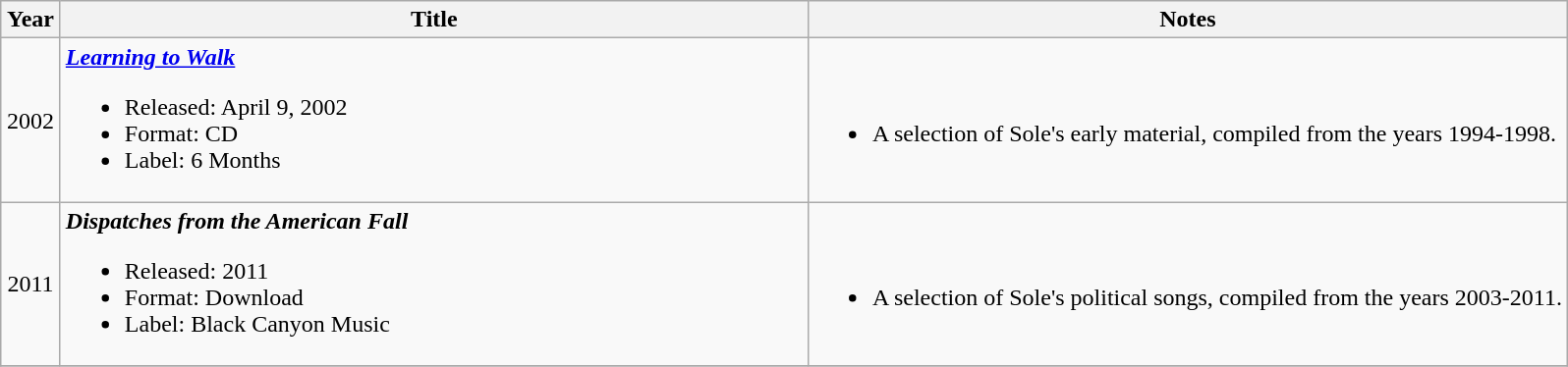<table class="wikitable">
<tr>
<th rowspan="1" style="width:33px;">Year</th>
<th rowspan="1" style="width:500px;">Title</th>
<th rowspan="1">Notes</th>
</tr>
<tr>
<td style="text-align:center;">2002</td>
<td><strong><em><a href='#'>Learning to Walk</a></em></strong><br><ul><li>Released: April 9, 2002</li><li>Format: CD</li><li>Label: 6 Months</li></ul></td>
<td><br><ul><li>A selection of Sole's early material, compiled from the years 1994-1998.</li></ul></td>
</tr>
<tr>
<td style="text-align:center;">2011</td>
<td><strong><em>Dispatches from the American Fall</em></strong><br><ul><li>Released: 2011</li><li>Format: Download</li><li>Label: Black Canyon Music</li></ul></td>
<td><br><ul><li>A selection of Sole's political songs, compiled from the years 2003-2011.</li></ul></td>
</tr>
<tr>
</tr>
</table>
